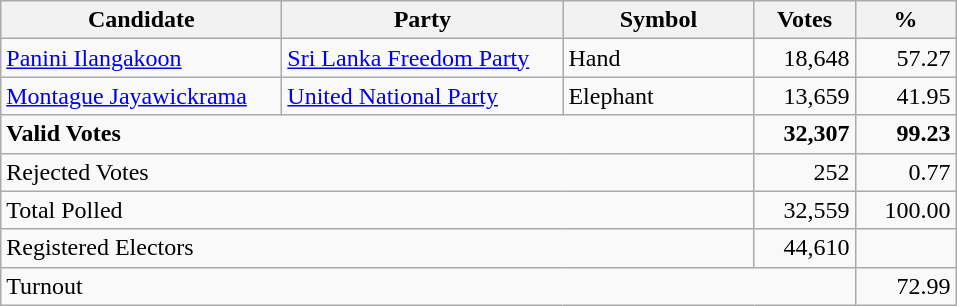<table class="wikitable" border="1" style="text-align:right;">
<tr>
<th align=left width="180">Candidate</th>
<th align=left width="180">Party</th>
<th align=left width="120">Symbol</th>
<th align=left width="60">Votes</th>
<th align=left width="60">%</th>
</tr>
<tr>
<td align=left><a href='#'>Panini Ilangakoon</a></td>
<td align=left><a href='#'>Sri Lanka Freedom Party</a></td>
<td align=left>Hand</td>
<td align=right>18,648</td>
<td align=right>57.27</td>
</tr>
<tr>
<td align=left><a href='#'>Montague Jayawickrama</a></td>
<td align=left><a href='#'>United National Party</a></td>
<td align=left>Elephant</td>
<td align=right>13,659</td>
<td align=right>41.95</td>
</tr>
<tr>
<td align=left colspan=3><strong>Valid Votes</strong></td>
<td align=right><strong>32,307</strong></td>
<td align=right><strong>99.23</strong></td>
</tr>
<tr>
<td align=left colspan=3>Rejected Votes</td>
<td align=right>252</td>
<td align=right>0.77</td>
</tr>
<tr>
<td align=left colspan=3>Total Polled</td>
<td align=right>32,559</td>
<td align=right>100.00</td>
</tr>
<tr>
<td align=left colspan=3>Registered Electors</td>
<td align=right>44,610</td>
<td></td>
</tr>
<tr>
<td align=left colspan=4>Turnout</td>
<td align=right>72.99</td>
</tr>
</table>
